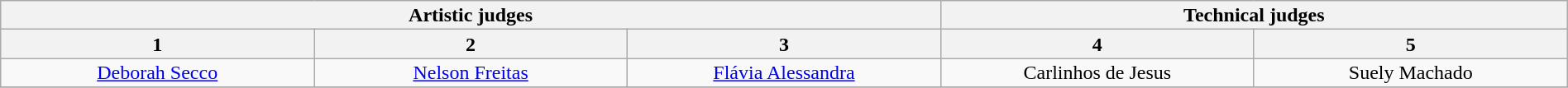<table class="wikitable" style="font-size:100%; line-height:16px; text-align:center" width="100%">
<tr>
<th colspan=3>Artistic judges</th>
<th colspan=2>Technical judges</th>
</tr>
<tr>
<th width="20.0%">1</th>
<th width="20.0%">2</th>
<th width="20.0%">3</th>
<th width="20.0%">4</th>
<th width="20.0%">5</th>
</tr>
<tr>
<td><a href='#'>Deborah Secco</a></td>
<td><a href='#'>Nelson Freitas</a></td>
<td><a href='#'>Flávia Alessandra</a></td>
<td>Carlinhos de Jesus</td>
<td>Suely Machado</td>
</tr>
<tr>
</tr>
</table>
